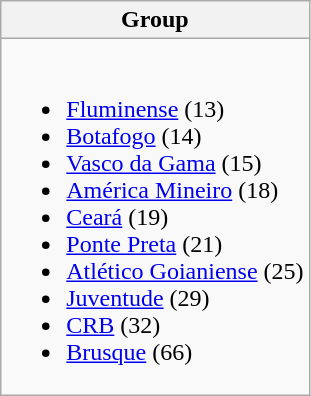<table class="wikitable">
<tr>
<th align=center>Group</th>
</tr>
<tr>
<td><br><ul><li> <a href='#'>Fluminense</a> (13)</li><li> <a href='#'>Botafogo</a> (14)</li><li> <a href='#'>Vasco da Gama</a> (15)</li><li> <a href='#'>América Mineiro</a> (18)</li><li> <a href='#'>Ceará</a> (19)</li><li> <a href='#'>Ponte Preta</a> (21)</li><li> <a href='#'>Atlético Goianiense</a> (25)</li><li> <a href='#'>Juventude</a> (29)</li><li> <a href='#'>CRB</a> (32)</li><li> <a href='#'>Brusque</a> (66)</li></ul></td>
</tr>
</table>
